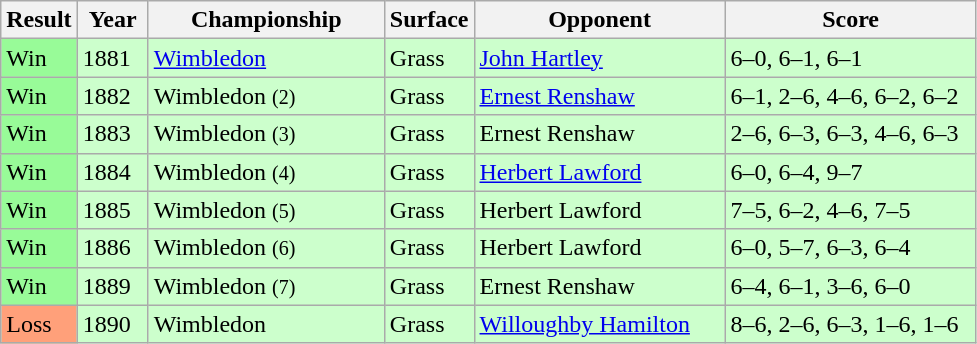<table class="sortable wikitable">
<tr>
<th style="width:40px">Result</th>
<th style="width:40px">Year</th>
<th style="width:150px">Championship</th>
<th style="width:50px">Surface</th>
<th style="width:160px">Opponent</th>
<th style="width:160px" class="unsortable">Score</th>
</tr>
<tr style="background:#cfc;">
<td style="background:#98fb98;">Win</td>
<td>1881</td>
<td><a href='#'>Wimbledon</a></td>
<td>Grass</td>
<td> <a href='#'>John Hartley</a></td>
<td>6–0, 6–1, 6–1</td>
</tr>
<tr style="background:#cfc;">
<td style="background:#98fb98;">Win</td>
<td>1882</td>
<td>Wimbledon <small>(2)</small></td>
<td>Grass</td>
<td> <a href='#'>Ernest Renshaw</a></td>
<td>6–1, 2–6, 4–6, 6–2, 6–2</td>
</tr>
<tr style="background:#cfc;">
<td style="background:#98fb98;">Win</td>
<td>1883</td>
<td>Wimbledon <small>(3)</small></td>
<td>Grass</td>
<td> Ernest Renshaw</td>
<td>2–6, 6–3, 6–3, 4–6, 6–3</td>
</tr>
<tr style="background:#cfc;">
<td style="background:#98fb98;">Win</td>
<td>1884</td>
<td>Wimbledon <small>(4)</small></td>
<td>Grass</td>
<td> <a href='#'>Herbert Lawford</a></td>
<td>6–0, 6–4, 9–7</td>
</tr>
<tr style="background:#cfc;">
<td style="background:#98fb98;">Win</td>
<td>1885</td>
<td>Wimbledon <small>(5)</small></td>
<td>Grass</td>
<td> Herbert Lawford</td>
<td>7–5, 6–2, 4–6, 7–5</td>
</tr>
<tr style="background:#cfc;">
<td style="background:#98fb98;">Win</td>
<td>1886</td>
<td>Wimbledon <small>(6)</small></td>
<td>Grass</td>
<td> Herbert Lawford</td>
<td>6–0, 5–7, 6–3, 6–4</td>
</tr>
<tr style="background:#cfc;">
<td style="background:#98fb98;">Win</td>
<td>1889</td>
<td>Wimbledon <small>(7)</small></td>
<td>Grass</td>
<td> Ernest Renshaw</td>
<td>6–4, 6–1, 3–6, 6–0</td>
</tr>
<tr style="background:#cfc;">
<td style="background:#ffa07a;">Loss</td>
<td>1890</td>
<td>Wimbledon</td>
<td>Grass</td>
<td> <a href='#'>Willoughby Hamilton</a></td>
<td>8–6, 2–6, 6–3, 1–6, 1–6</td>
</tr>
</table>
